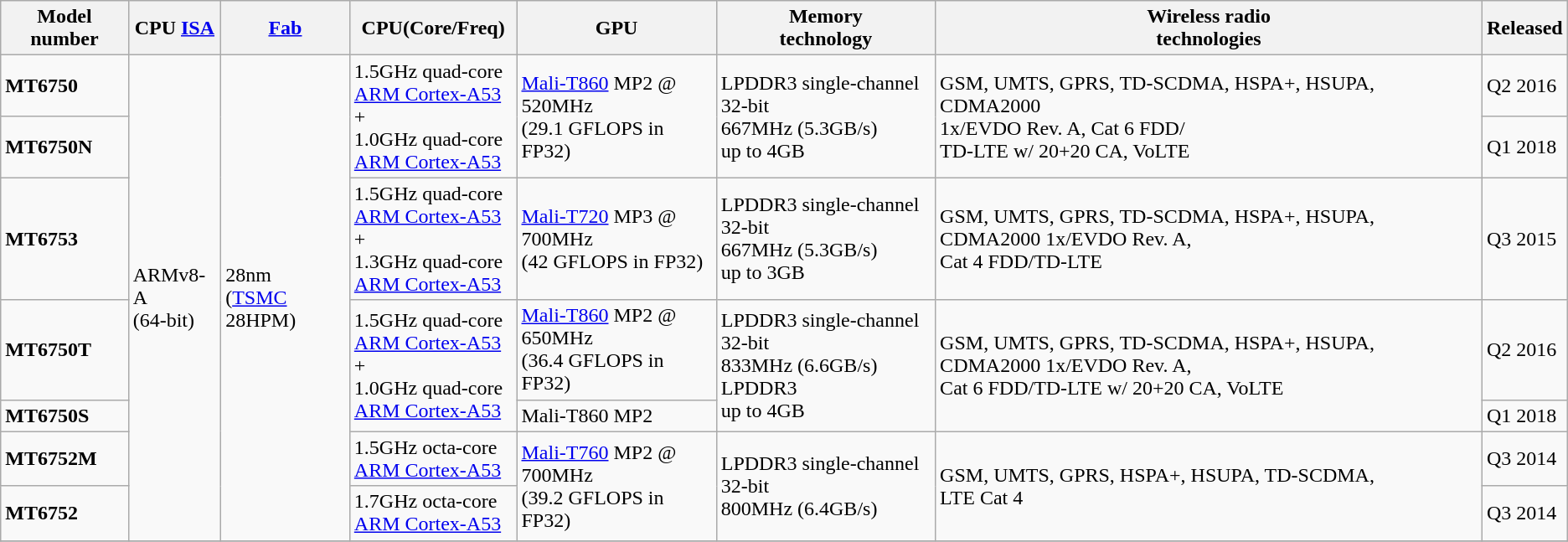<table class="wikitable">
<tr>
<th>Model number</th>
<th>CPU <a href='#'>ISA</a></th>
<th><a href='#'>Fab</a></th>
<th>CPU(Core/Freq)</th>
<th>GPU</th>
<th>Memory <br>technology</th>
<th>Wireless radio <br>technologies</th>
<th>Released</th>
</tr>
<tr>
<td><b>MT6750</b></td>
<td rowspan="7">ARMv8-A <br>(64-bit)</td>
<td rowspan="7">28nm <br>(<a href='#'>TSMC</a> 28HPM)</td>
<td rowspan="2">1.5GHz quad-core <br><a href='#'>ARM Cortex-A53</a> +<br>1.0GHz quad-core <br><a href='#'>ARM Cortex-A53</a></td>
<td rowspan="2"><a href='#'>Mali-T860</a> MP2 @ 520MHz<br>(29.1 GFLOPS in FP32)</td>
<td rowspan="2">LPDDR3 single-channel 32-bit<br>667MHz (5.3GB/s)<br>up to 4GB</td>
<td rowspan="2">GSM, UMTS, GPRS, TD-SCDMA, HSPA+, HSUPA, CDMA2000 <br>1x/EVDO Rev. A, Cat 6 FDD/<br>TD-LTE w/ 20+20 CA, VoLTE</td>
<td>Q2 2016</td>
</tr>
<tr>
<td><b>MT6750N</b></td>
<td>Q1 2018</td>
</tr>
<tr>
<td><b>MT6753</b></td>
<td>1.5GHz quad-core <br><a href='#'>ARM Cortex-A53</a> +<br>1.3GHz quad-core <br><a href='#'>ARM Cortex-A53</a></td>
<td><a href='#'>Mali-T720</a> MP3 @ 700MHz<br>(42 GFLOPS in FP32)</td>
<td>LPDDR3 single-channel 32-bit<br>667MHz (5.3GB/s)<br>up to 3GB</td>
<td>GSM, UMTS, GPRS, TD-SCDMA, HSPA+, HSUPA, CDMA2000 1x/EVDO Rev. A,<br>Cat 4 FDD/TD-LTE</td>
<td>Q3 2015</td>
</tr>
<tr>
<td><b>MT6750T</b></td>
<td rowspan="2">1.5GHz quad-core <br><a href='#'>ARM Cortex-A53</a> +<br>1.0GHz quad-core <br><a href='#'>ARM Cortex-A53</a></td>
<td><a href='#'>Mali-T860</a> MP2 @ 650MHz<br>(36.4 GFLOPS in FP32)</td>
<td rowspan="2">LPDDR3 single-channel 32-bit<br>833MHz (6.6GB/s)<br>LPDDR3 <br>up to 4GB</td>
<td rowspan="2">GSM, UMTS, GPRS, TD-SCDMA, HSPA+, HSUPA, CDMA2000 1x/EVDO Rev. A,<br>Cat 6 FDD/TD-LTE w/ 20+20 CA, VoLTE</td>
<td>Q2 2016</td>
</tr>
<tr>
<td><b>MT6750S</b></td>
<td>Mali-T860 MP2</td>
<td>Q1 2018</td>
</tr>
<tr>
<td><b>MT6752M</b></td>
<td>1.5GHz octa-core <br><a href='#'>ARM Cortex-A53</a></td>
<td rowspan="2"><a href='#'>Mali-T760</a> MP2 @ 700MHz<br>(39.2 GFLOPS in FP32)</td>
<td rowspan="2">LPDDR3 single-channel 32-bit<br>800MHz (6.4GB/s)</td>
<td rowspan="2">GSM, UMTS, GPRS, HSPA+, HSUPA, TD-SCDMA,<br>LTE Cat 4</td>
<td>Q3 2014</td>
</tr>
<tr>
<td><b>MT6752</b></td>
<td>1.7GHz octa-core <br><a href='#'>ARM Cortex-A53</a></td>
<td>Q3 2014</td>
</tr>
<tr>
</tr>
</table>
